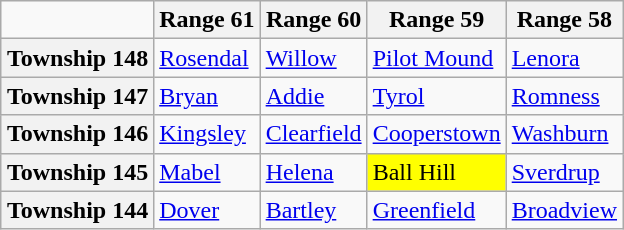<table class="wikitable" style="margin-left: auto; margin-right: auto; border: none;">
<tr>
<td></td>
<th scope="col">Range 61</th>
<th scope="col">Range 60</th>
<th scope="col">Range 59</th>
<th scope="col">Range 58</th>
</tr>
<tr>
<th scope="col">Township 148</th>
<td><a href='#'>Rosendal</a></td>
<td><a href='#'>Willow</a></td>
<td><a href='#'>Pilot Mound</a></td>
<td><a href='#'>Lenora</a></td>
</tr>
<tr>
<th scope="col">Township 147</th>
<td><a href='#'>Bryan</a></td>
<td><a href='#'>Addie</a></td>
<td><a href='#'>Tyrol</a></td>
<td><a href='#'>Romness</a></td>
</tr>
<tr>
<th scope="col">Township 146</th>
<td><a href='#'>Kingsley</a></td>
<td><a href='#'>Clearfield</a></td>
<td><a href='#'>Cooperstown</a></td>
<td><a href='#'>Washburn</a></td>
</tr>
<tr>
<th scope="col">Township 145</th>
<td><a href='#'>Mabel</a></td>
<td><a href='#'>Helena</a></td>
<td style="background: yellow">Ball Hill</td>
<td><a href='#'>Sverdrup</a></td>
</tr>
<tr>
<th scope="col">Township 144</th>
<td><a href='#'>Dover</a></td>
<td><a href='#'>Bartley</a></td>
<td><a href='#'>Greenfield</a></td>
<td><a href='#'>Broadview</a></td>
</tr>
</table>
